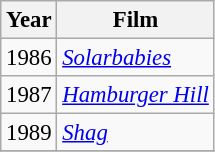<table class="wikitable" style="font-size: 95%;">
<tr>
<th>Year</th>
<th>Film</th>
</tr>
<tr>
<td>1986</td>
<td><em><a href='#'>Solarbabies</a></em></td>
</tr>
<tr>
<td>1987</td>
<td><em><a href='#'>Hamburger Hill</a></em></td>
</tr>
<tr>
<td>1989</td>
<td><em><a href='#'>Shag</a></em></td>
</tr>
<tr>
</tr>
</table>
